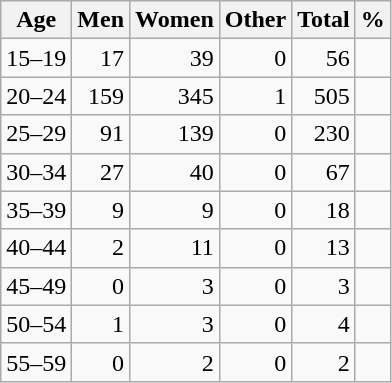<table class="wikitable sortable collapsible floatright">
<tr>
<th>Age</th>
<th>Men</th>
<th>Women</th>
<th>Other</th>
<th>Total</th>
<th>%</th>
</tr>
<tr>
<td>15–19</td>
<td align=right>17</td>
<td align=right>39</td>
<td align=right>0</td>
<td align=right>56</td>
<td align=right></td>
</tr>
<tr>
<td>20–24</td>
<td align=right>159</td>
<td align=right>345</td>
<td align=right>1</td>
<td align=right>505</td>
<td align=right></td>
</tr>
<tr>
<td>25–29</td>
<td align=right>91</td>
<td align=right>139</td>
<td align=right>0</td>
<td align=right>230</td>
<td align=right></td>
</tr>
<tr>
<td>30–34</td>
<td align=right>27</td>
<td align=right>40</td>
<td align=right>0</td>
<td align=right>67</td>
<td align=right></td>
</tr>
<tr>
<td>35–39</td>
<td align=right>9</td>
<td align=right>9</td>
<td align=right>0</td>
<td align=right>18</td>
<td align=right></td>
</tr>
<tr>
<td>40–44</td>
<td align=right>2</td>
<td align=right>11</td>
<td align=right>0</td>
<td align=right>13</td>
<td align=right></td>
</tr>
<tr>
<td>45–49</td>
<td align=right>0</td>
<td align=right>3</td>
<td align=right>0</td>
<td align=right>3</td>
<td align=right></td>
</tr>
<tr>
<td>50–54</td>
<td align=right>1</td>
<td align=right>3</td>
<td align=right>0</td>
<td align=right>4</td>
<td align=right></td>
</tr>
<tr>
<td>55–59</td>
<td align=right>0</td>
<td align=right>2</td>
<td align=right>0</td>
<td align=right>2</td>
<td align=right></td>
</tr>
</table>
